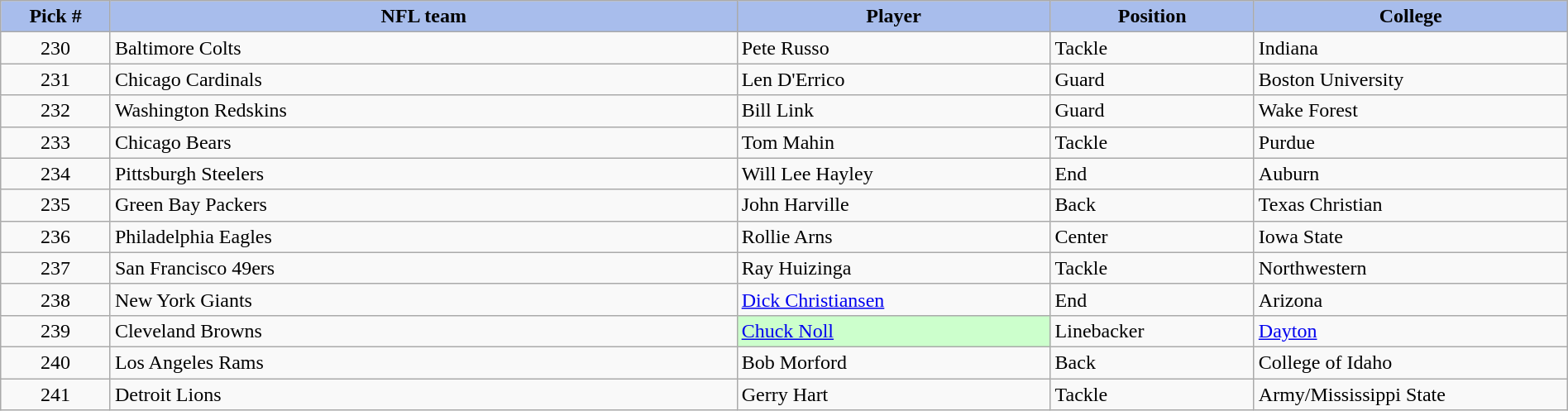<table class="wikitable sortable sortable" style="width: 100%">
<tr>
<th style="background:#a8bdec; width:7%;">Pick #</th>
<th style="width:40%; background:#a8bdec;">NFL team</th>
<th style="width:20%; background:#a8bdec;">Player</th>
<th style="width:13%; background:#a8bdec;">Position</th>
<th style="background:#A8BDEC;">College</th>
</tr>
<tr>
<td align=center>230</td>
<td>Baltimore Colts</td>
<td>Pete Russo</td>
<td>Tackle</td>
<td>Indiana</td>
</tr>
<tr>
<td align=center>231</td>
<td>Chicago Cardinals</td>
<td>Len D'Errico</td>
<td>Guard</td>
<td>Boston University</td>
</tr>
<tr>
<td align=center>232</td>
<td>Washington Redskins</td>
<td>Bill Link</td>
<td>Guard</td>
<td>Wake Forest</td>
</tr>
<tr>
<td align=center>233</td>
<td>Chicago Bears</td>
<td>Tom Mahin</td>
<td>Tackle</td>
<td>Purdue</td>
</tr>
<tr>
<td align=center>234</td>
<td>Pittsburgh Steelers</td>
<td>Will Lee Hayley</td>
<td>End</td>
<td>Auburn</td>
</tr>
<tr>
<td align=center>235</td>
<td>Green Bay Packers</td>
<td>John Harville</td>
<td>Back</td>
<td>Texas Christian</td>
</tr>
<tr>
<td align=center>236</td>
<td>Philadelphia Eagles</td>
<td>Rollie Arns</td>
<td>Center</td>
<td>Iowa State</td>
</tr>
<tr>
<td align=center>237</td>
<td>San Francisco 49ers</td>
<td>Ray Huizinga</td>
<td>Tackle</td>
<td>Northwestern</td>
</tr>
<tr>
<td align=center>238</td>
<td>New York Giants</td>
<td><a href='#'>Dick Christiansen</a></td>
<td>End</td>
<td>Arizona</td>
</tr>
<tr>
<td align=center>239</td>
<td>Cleveland Browns</td>
<td style="background:#cfc;"><a href='#'>Chuck Noll</a></td>
<td>Linebacker</td>
<td><a href='#'>Dayton</a></td>
</tr>
<tr>
<td align=center>240</td>
<td>Los Angeles Rams</td>
<td>Bob Morford</td>
<td>Back</td>
<td>College of Idaho</td>
</tr>
<tr>
<td align=center>241</td>
<td>Detroit Lions</td>
<td>Gerry Hart</td>
<td>Tackle</td>
<td>Army/Mississippi State</td>
</tr>
</table>
